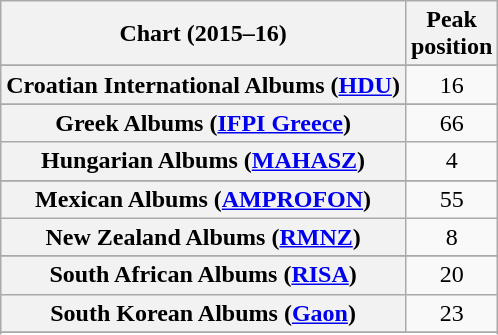<table class="wikitable sortable plainrowheaders" style="text-align:center">
<tr>
<th scope="col">Chart (2015–16)</th>
<th scope="col">Peak<br>position</th>
</tr>
<tr>
</tr>
<tr>
</tr>
<tr>
</tr>
<tr>
</tr>
<tr>
</tr>
<tr>
<th scope="row">Croatian International Albums (<a href='#'>HDU</a>)</th>
<td>16</td>
</tr>
<tr>
</tr>
<tr>
</tr>
<tr>
</tr>
<tr>
</tr>
<tr>
</tr>
<tr>
</tr>
<tr>
<th scope="row">Greek Albums (<a href='#'>IFPI Greece</a>)</th>
<td>66</td>
</tr>
<tr>
<th scope="row">Hungarian Albums (<a href='#'>MAHASZ</a>)</th>
<td>4</td>
</tr>
<tr>
</tr>
<tr>
</tr>
<tr>
</tr>
<tr>
<th scope="row">Mexican Albums (<a href='#'>AMPROFON</a>)</th>
<td>55</td>
</tr>
<tr>
<th scope="row">New Zealand Albums (<a href='#'>RMNZ</a>)</th>
<td>8</td>
</tr>
<tr>
</tr>
<tr>
</tr>
<tr>
</tr>
<tr>
</tr>
<tr>
</tr>
<tr>
<th scope="row">South African Albums (<a href='#'>RISA</a>)</th>
<td align="center">20</td>
</tr>
<tr>
<th scope="row">South Korean Albums (<a href='#'>Gaon</a>)</th>
<td>23</td>
</tr>
<tr>
</tr>
<tr>
</tr>
<tr>
</tr>
<tr>
</tr>
</table>
